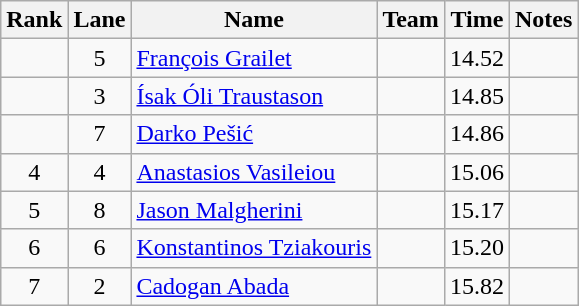<table class="wikitable sortable" style="text-align:center">
<tr>
<th>Rank</th>
<th>Lane</th>
<th>Name</th>
<th>Team</th>
<th>Time</th>
<th>Notes</th>
</tr>
<tr>
<td></td>
<td>5</td>
<td align="left"><a href='#'>François Grailet</a></td>
<td align=left></td>
<td>14.52</td>
<td></td>
</tr>
<tr>
<td></td>
<td>3</td>
<td align="left"><a href='#'>Ísak Óli Traustason</a></td>
<td align=left></td>
<td>14.85</td>
<td></td>
</tr>
<tr>
<td></td>
<td>7</td>
<td align="left"><a href='#'>Darko Pešić</a></td>
<td align=left></td>
<td>14.86</td>
<td></td>
</tr>
<tr>
<td>4</td>
<td>4</td>
<td align="left"><a href='#'>Anastasios Vasileiou</a></td>
<td align=left></td>
<td>15.06</td>
<td></td>
</tr>
<tr>
<td>5</td>
<td>8</td>
<td align="left"><a href='#'>Jason Malgherini</a></td>
<td align=left></td>
<td>15.17</td>
<td></td>
</tr>
<tr>
<td>6</td>
<td>6</td>
<td align="left"><a href='#'>Konstantinos Tziakouris</a></td>
<td align=left></td>
<td>15.20</td>
<td></td>
</tr>
<tr>
<td>7</td>
<td>2</td>
<td align="left"><a href='#'>Cadogan Abada</a></td>
<td align=left></td>
<td>15.82</td>
<td></td>
</tr>
</table>
